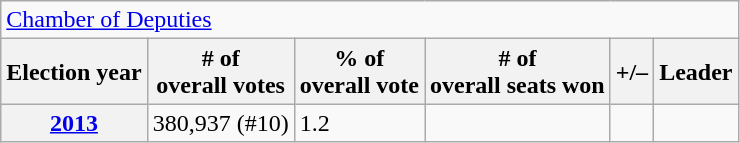<table class=wikitable>
<tr>
<td colspan=7><a href='#'>Chamber of Deputies</a></td>
</tr>
<tr>
<th>Election year</th>
<th># of<br>overall votes</th>
<th>% of<br>overall vote</th>
<th># of<br>overall seats won</th>
<th>+/–</th>
<th>Leader</th>
</tr>
<tr>
<th><a href='#'>2013</a></th>
<td>380,937 (#10)</td>
<td>1.2</td>
<td></td>
<td></td>
<td></td>
</tr>
</table>
